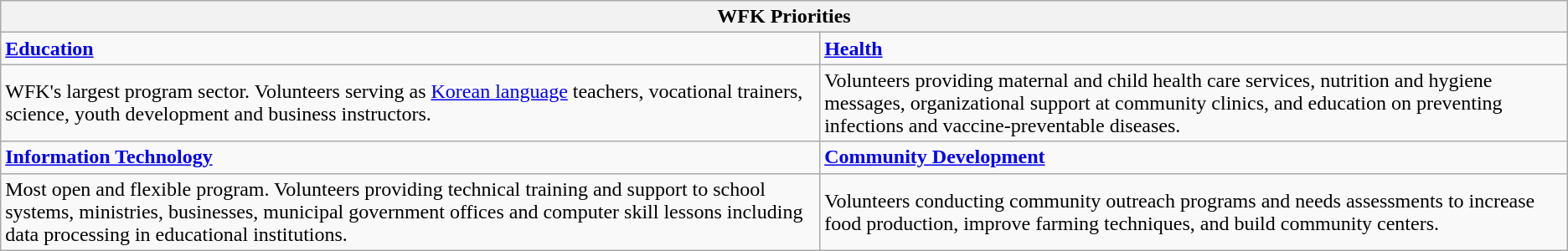<table class="wikitable">
<tr>
<th align="left"; colspan="2">WFK Priorities</th>
</tr>
<tr>
<td><strong><a href='#'>Education</a></strong></td>
<td><strong><a href='#'>Health</a></strong></td>
</tr>
<tr>
<td>WFK's largest program sector. Volunteers serving as <a href='#'>Korean language</a> teachers, vocational trainers, science, youth development and business instructors.</td>
<td>Volunteers providing maternal and child health care services, nutrition and hygiene messages, organizational support at community clinics, and education on preventing infections and vaccine-preventable diseases.</td>
</tr>
<tr>
<td><strong><a href='#'>Information Technology</a></strong></td>
<td><strong><a href='#'>Community Development</a></strong></td>
</tr>
<tr>
<td>Most open and flexible program. Volunteers providing technical training and support to school systems, ministries, businesses, municipal government offices and computer skill lessons including data processing in educational institutions.</td>
<td>Volunteers conducting community outreach programs and needs assessments to increase food production, improve farming techniques, and build community centers.</td>
</tr>
</table>
